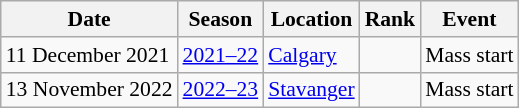<table class="wikitable sortable" style="font-size:90%" style="text-align:center">
<tr>
<th>Date</th>
<th>Season</th>
<th>Location</th>
<th>Rank</th>
<th>Event</th>
</tr>
<tr>
<td>11 December 2021</td>
<td><a href='#'>2021–22</a></td>
<td><a href='#'>Calgary</a></td>
<td></td>
<td>Mass start</td>
</tr>
<tr>
<td>13 November 2022</td>
<td><a href='#'>2022–23</a></td>
<td><a href='#'>Stavanger</a></td>
<td></td>
<td>Mass start</td>
</tr>
</table>
